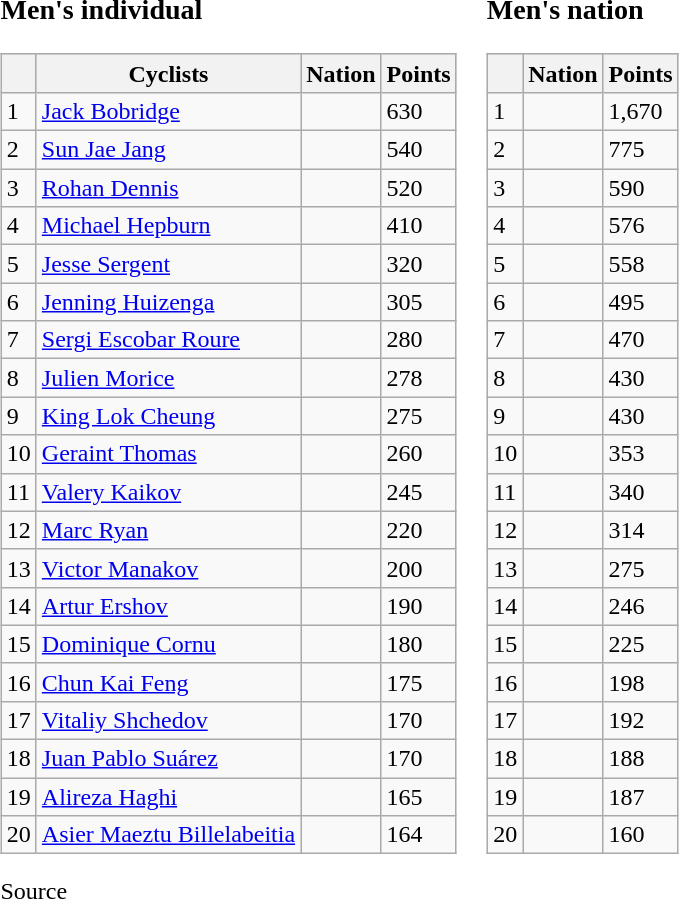<table class="vatop">
<tr valign="top">
<td><br><h3>Men's individual</h3><table class="wikitable sortable">
<tr style=background:#ccccff;>
<th></th>
<th>Cyclists</th>
<th>Nation</th>
<th>Points</th>
</tr>
<tr>
<td>1</td>
<td><a href='#'>Jack Bobridge</a></td>
<td></td>
<td>630</td>
</tr>
<tr>
<td>2</td>
<td><a href='#'>Sun Jae Jang</a></td>
<td></td>
<td>540</td>
</tr>
<tr>
<td>3</td>
<td><a href='#'>Rohan Dennis</a></td>
<td></td>
<td>520</td>
</tr>
<tr>
<td>4</td>
<td><a href='#'>Michael Hepburn</a></td>
<td></td>
<td>410</td>
</tr>
<tr>
<td>5</td>
<td><a href='#'>Jesse Sergent</a></td>
<td></td>
<td>320</td>
</tr>
<tr>
<td>6</td>
<td><a href='#'>Jenning Huizenga</a></td>
<td></td>
<td>305</td>
</tr>
<tr>
<td>7</td>
<td><a href='#'>Sergi Escobar Roure</a></td>
<td></td>
<td>280</td>
</tr>
<tr>
<td>8</td>
<td><a href='#'>Julien Morice</a></td>
<td></td>
<td>278</td>
</tr>
<tr>
<td>9</td>
<td><a href='#'>King Lok Cheung</a></td>
<td></td>
<td>275</td>
</tr>
<tr>
<td>10</td>
<td><a href='#'>Geraint Thomas</a></td>
<td></td>
<td>260</td>
</tr>
<tr>
<td>11</td>
<td><a href='#'>Valery Kaikov</a></td>
<td></td>
<td>245</td>
</tr>
<tr>
<td>12</td>
<td><a href='#'>Marc Ryan</a></td>
<td></td>
<td>220</td>
</tr>
<tr>
<td>13</td>
<td><a href='#'>Victor Manakov</a></td>
<td></td>
<td>200</td>
</tr>
<tr>
<td>14</td>
<td><a href='#'>Artur Ershov</a></td>
<td></td>
<td>190</td>
</tr>
<tr>
<td>15</td>
<td><a href='#'>Dominique Cornu</a></td>
<td></td>
<td>180</td>
</tr>
<tr>
<td>16</td>
<td><a href='#'>Chun Kai Feng</a></td>
<td></td>
<td>175</td>
</tr>
<tr>
<td>17</td>
<td><a href='#'>Vitaliy Shchedov</a></td>
<td></td>
<td>170</td>
</tr>
<tr>
<td>18</td>
<td><a href='#'>Juan Pablo Suárez</a></td>
<td></td>
<td>170</td>
</tr>
<tr>
<td>19</td>
<td><a href='#'>Alireza Haghi</a></td>
<td></td>
<td>165</td>
</tr>
<tr>
<td>20</td>
<td><a href='#'>Asier Maeztu Billelabeitia</a></td>
<td></td>
<td>164</td>
</tr>
</table>
Source</td>
<td><br><h3>Men's nation</h3><table class="wikitable sortable">
<tr style=background:#ccccff;>
<th></th>
<th>Nation</th>
<th>Points</th>
</tr>
<tr>
<td>1</td>
<td></td>
<td>1,670</td>
</tr>
<tr>
<td>2</td>
<td></td>
<td>775</td>
</tr>
<tr>
<td>3</td>
<td></td>
<td>590</td>
</tr>
<tr>
<td>4</td>
<td></td>
<td>576</td>
</tr>
<tr>
<td>5</td>
<td></td>
<td>558</td>
</tr>
<tr>
<td>6</td>
<td></td>
<td>495</td>
</tr>
<tr>
<td>7</td>
<td></td>
<td>470</td>
</tr>
<tr>
<td>8</td>
<td></td>
<td>430</td>
</tr>
<tr>
<td>9</td>
<td></td>
<td>430</td>
</tr>
<tr>
<td>10</td>
<td></td>
<td>353</td>
</tr>
<tr>
<td>11</td>
<td></td>
<td>340</td>
</tr>
<tr>
<td>12</td>
<td></td>
<td>314</td>
</tr>
<tr>
<td>13</td>
<td></td>
<td>275</td>
</tr>
<tr>
<td>14</td>
<td></td>
<td>246</td>
</tr>
<tr>
<td>15</td>
<td></td>
<td>225</td>
</tr>
<tr>
<td>16</td>
<td></td>
<td>198</td>
</tr>
<tr>
<td>17</td>
<td></td>
<td>192</td>
</tr>
<tr>
<td>18</td>
<td></td>
<td>188</td>
</tr>
<tr>
<td>19</td>
<td></td>
<td>187</td>
</tr>
<tr>
<td>20</td>
<td></td>
<td>160</td>
</tr>
</table>
</td>
</tr>
</table>
